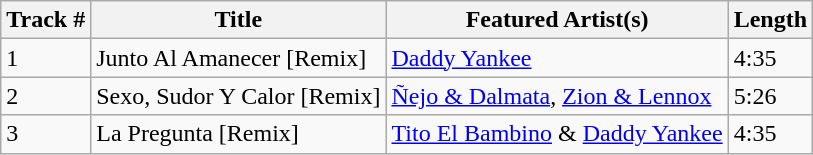<table class="wikitable sortable">
<tr>
<th>Track #</th>
<th>Title</th>
<th>Featured Artist(s)</th>
<th>Length</th>
</tr>
<tr>
<td>1</td>
<td>Junto Al Amanecer [Remix]</td>
<td><a href='#'>Daddy Yankee</a></td>
<td>4:35</td>
</tr>
<tr>
<td>2</td>
<td>Sexo, Sudor Y Calor [Remix]</td>
<td><a href='#'>Ñejo & Dalmata</a>, <a href='#'>Zion & Lennox</a></td>
<td>5:26</td>
</tr>
<tr>
<td>3</td>
<td>La Pregunta [Remix]</td>
<td><a href='#'>Tito El Bambino</a> & <a href='#'>Daddy Yankee</a></td>
<td>4:35</td>
</tr>
</table>
